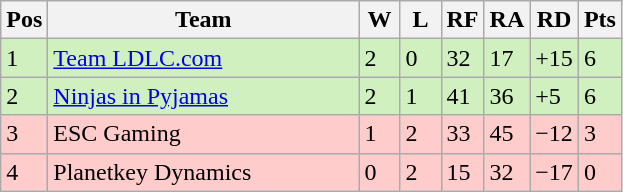<table class="wikitable">
<tr>
<th width="20px">Pos</th>
<th width="200px">Team</th>
<th width="20px">W</th>
<th width="20px">L</th>
<th width="20px">RF</th>
<th width="20px">RA</th>
<th width="20px">RD</th>
<th width="20px">Pts</th>
</tr>
<tr style="background: #D0F0C0;">
<td>1</td>
<td><a href='#'>Team LDLC.com</a></td>
<td>2</td>
<td>0</td>
<td>32</td>
<td>17</td>
<td>+15</td>
<td>6</td>
</tr>
<tr style="background: #D0F0C0;">
<td>2</td>
<td><a href='#'>Ninjas in Pyjamas</a></td>
<td>2</td>
<td>1</td>
<td>41</td>
<td>36</td>
<td>+5</td>
<td>6</td>
</tr>
<tr style="background: #FFCCCC;">
<td>3</td>
<td>ESC Gaming</td>
<td>1</td>
<td>2</td>
<td>33</td>
<td>45</td>
<td>−12</td>
<td>3</td>
</tr>
<tr style="background: #FFCCCC;">
<td>4</td>
<td>Planetkey Dynamics</td>
<td>0</td>
<td>2</td>
<td>15</td>
<td>32</td>
<td>−17</td>
<td>0</td>
</tr>
</table>
